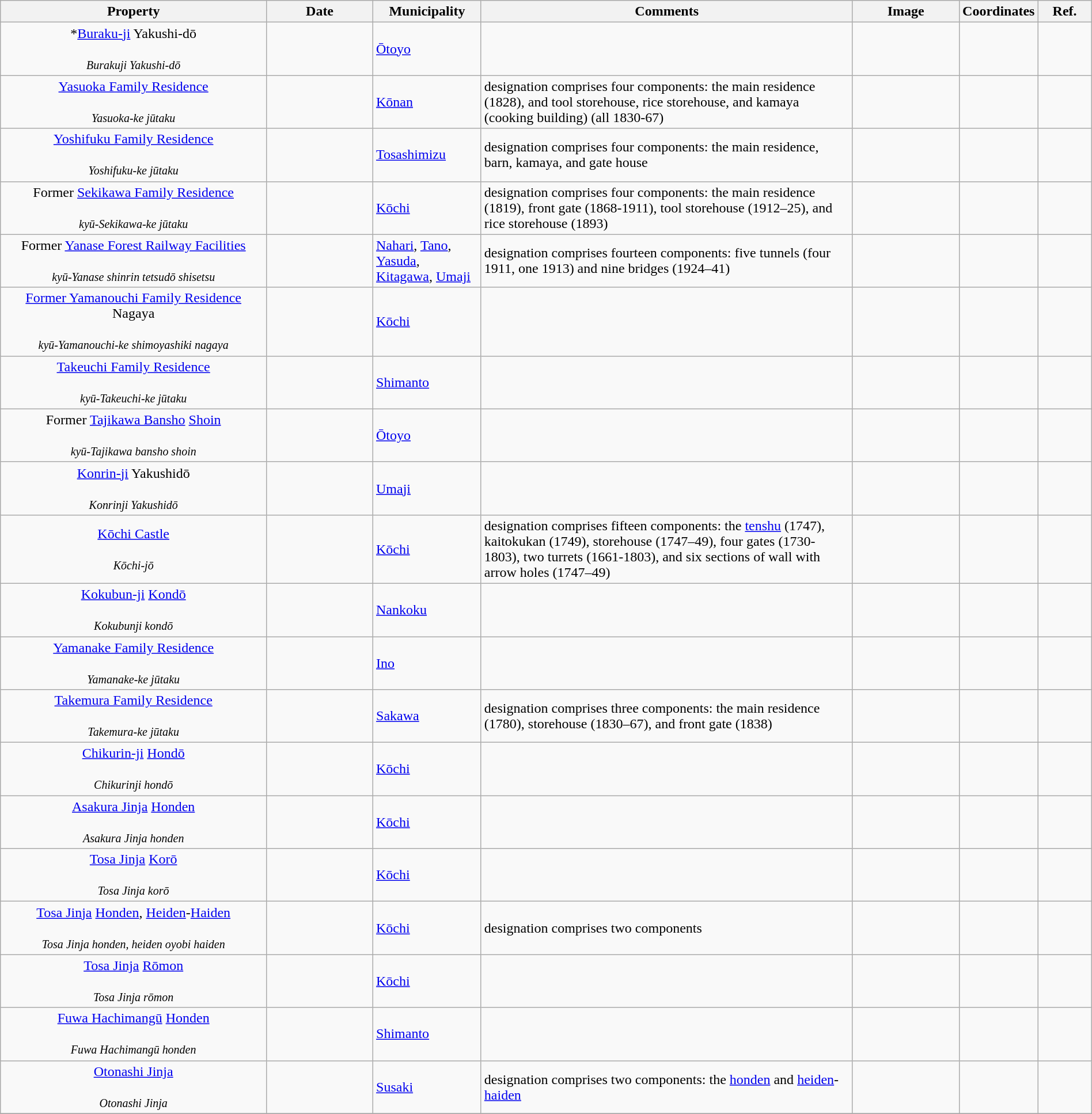<table class="wikitable sortable"  style="width:100%;">
<tr>
<th width="25%" align="left">Property</th>
<th width="10%" align="left" data-sort-type="number">Date</th>
<th width="10%" align="left">Municipality</th>
<th width="35%" align="left" class="unsortable">Comments</th>
<th width="10%" align="left" class="unsortable">Image</th>
<th width="5%" align="left" class="unsortable">Coordinates</th>
<th width="5%" align="left" class="unsortable">Ref.</th>
</tr>
<tr>
<td align="center">*<a href='#'>Buraku-ji</a> Yakushi-dō<br><br><small><em>Burakuji Yakushi-dō</em></small></td>
<td></td>
<td><a href='#'>Ōtoyo</a></td>
<td></td>
<td></td>
<td></td>
<td></td>
</tr>
<tr>
<td align="center"><a href='#'>Yasuoka Family Residence</a><br><br><small><em>Yasuoka-ke jūtaku</em></small></td>
<td></td>
<td><a href='#'>Kōnan</a></td>
<td>designation comprises four components: the main residence (1828), and tool storehouse, rice storehouse, and kamaya (cooking building) (all 1830-67)</td>
<td></td>
<td></td>
<td>   </td>
</tr>
<tr>
<td align="center"><a href='#'>Yoshifuku Family Residence</a><br><br><small><em>Yoshifuku-ke jūtaku</em></small></td>
<td></td>
<td><a href='#'>Tosashimizu</a></td>
<td>designation comprises four components: the main residence, barn, kamaya, and gate house</td>
<td></td>
<td></td>
<td>   </td>
</tr>
<tr>
<td align="center">Former <a href='#'>Sekikawa Family Residence</a><br><br><small><em>kyū-Sekikawa-ke jūtaku</em></small></td>
<td></td>
<td><a href='#'>Kōchi</a></td>
<td>designation comprises four components: the main residence (1819), front gate (1868-1911), tool storehouse (1912–25), and rice storehouse (1893)</td>
<td></td>
<td></td>
<td>   </td>
</tr>
<tr>
<td align="center">Former <a href='#'>Yanase Forest Railway Facilities</a><br><br><small><em>kyū-Yanase shinrin tetsudō shisetsu</em></small></td>
<td></td>
<td><a href='#'>Nahari</a>, <a href='#'>Tano</a>, <a href='#'>Yasuda</a>, <a href='#'>Kitagawa</a>, <a href='#'>Umaji</a></td>
<td>designation comprises fourteen components: five tunnels (four 1911, one 1913) and nine bridges (1924–41)</td>
<td> </td>
<td></td>
<td>             </td>
</tr>
<tr>
<td align="center"><a href='#'>Former Yamanouchi Family Residence</a> Nagaya<br><br><small><em>kyū-Yamanouchi-ke shimoyashiki nagaya</em></small></td>
<td></td>
<td><a href='#'>Kōchi</a></td>
<td></td>
<td></td>
<td></td>
<td></td>
</tr>
<tr>
<td align="center"><a href='#'>Takeuchi Family Residence</a><br><br><small><em>kyū-Takeuchi-ke jūtaku</em></small></td>
<td></td>
<td><a href='#'>Shimanto</a></td>
<td></td>
<td></td>
<td></td>
<td></td>
</tr>
<tr>
<td align="center">Former <a href='#'>Tajikawa Bansho</a> <a href='#'>Shoin</a><br><br><small><em>kyū-Tajikawa bansho shoin</em></small></td>
<td></td>
<td><a href='#'>Ōtoyo</a></td>
<td></td>
<td></td>
<td></td>
<td></td>
</tr>
<tr>
<td align="center"><a href='#'>Konrin-ji</a> Yakushidō<br><br><small><em>Konrinji Yakushidō</em></small></td>
<td></td>
<td><a href='#'>Umaji</a></td>
<td></td>
<td></td>
<td></td>
<td></td>
</tr>
<tr>
<td align="center"><a href='#'>Kōchi Castle</a><br><br><small><em>Kōchi-jō</em></small></td>
<td></td>
<td><a href='#'>Kōchi</a></td>
<td>designation comprises fifteen components: the <a href='#'>tenshu</a> (1747), kaitokukan (1749), storehouse (1747–49), four gates (1730-1803), two turrets (1661-1803), and six sections of wall with arrow holes (1747–49)</td>
<td>   </td>
<td></td>
<td>              </td>
</tr>
<tr>
<td align="center"><a href='#'>Kokubun-ji</a> <a href='#'>Kondō</a><br><br><small><em>Kokubunji kondō</em></small></td>
<td></td>
<td><a href='#'>Nankoku</a></td>
<td></td>
<td></td>
<td></td>
<td></td>
</tr>
<tr>
<td align="center"><a href='#'>Yamanake Family Residence</a><br><br><small><em>Yamanake-ke jūtaku</em></small></td>
<td></td>
<td><a href='#'>Ino</a></td>
<td></td>
<td></td>
<td></td>
<td></td>
</tr>
<tr>
<td align="center"><a href='#'>Takemura Family Residence</a><br><br><small><em>Takemura-ke jūtaku</em></small></td>
<td></td>
<td><a href='#'>Sakawa</a></td>
<td>designation comprises three components: the main residence (1780), storehouse (1830–67), and front gate (1838)</td>
<td></td>
<td></td>
<td>  </td>
</tr>
<tr>
<td align="center"><a href='#'>Chikurin-ji</a> <a href='#'>Hondō</a><br><br><small><em>Chikurinji hondō</em></small></td>
<td></td>
<td><a href='#'>Kōchi</a></td>
<td></td>
<td></td>
<td></td>
<td></td>
</tr>
<tr>
<td align="center"><a href='#'>Asakura Jinja</a> <a href='#'>Honden</a><br><br><small><em>Asakura Jinja honden</em></small></td>
<td></td>
<td><a href='#'>Kōchi</a></td>
<td></td>
<td></td>
<td></td>
<td></td>
</tr>
<tr>
<td align="center"><a href='#'>Tosa Jinja</a> <a href='#'>Korō</a><br><br><small><em>Tosa Jinja korō</em></small></td>
<td></td>
<td><a href='#'>Kōchi</a></td>
<td></td>
<td></td>
<td></td>
<td></td>
</tr>
<tr>
<td align="center"><a href='#'>Tosa Jinja</a> <a href='#'>Honden</a>, <a href='#'>Heiden</a>-<a href='#'>Haiden</a> <br><br><small><em>Tosa Jinja honden, heiden oyobi haiden</em></small></td>
<td></td>
<td><a href='#'>Kōchi</a></td>
<td>designation comprises two components</td>
<td> </td>
<td></td>
<td> </td>
</tr>
<tr>
<td align="center"><a href='#'>Tosa Jinja</a> <a href='#'>Rōmon</a><br><br><small><em>Tosa Jinja rōmon</em></small></td>
<td></td>
<td><a href='#'>Kōchi</a></td>
<td></td>
<td></td>
<td></td>
<td></td>
</tr>
<tr>
<td align="center"><a href='#'>Fuwa Hachimangū</a> <a href='#'>Honden</a><br><br><small><em>Fuwa Hachimangū honden</em></small></td>
<td></td>
<td><a href='#'>Shimanto</a></td>
<td></td>
<td></td>
<td></td>
<td></td>
</tr>
<tr>
<td align="center"><a href='#'>Otonashi Jinja</a><br><br><small><em>Otonashi Jinja</em></small></td>
<td></td>
<td><a href='#'>Susaki</a></td>
<td>designation comprises two components: the <a href='#'>honden</a> and <a href='#'>heiden</a>-<a href='#'>haiden</a></td>
<td> </td>
<td></td>
<td> </td>
</tr>
<tr>
</tr>
</table>
